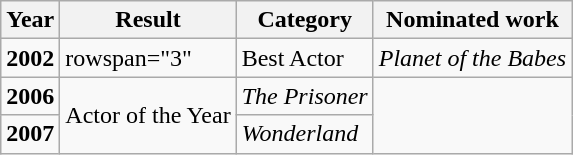<table class="wikitable">
<tr>
<th>Year</th>
<th>Result</th>
<th>Category</th>
<th>Nominated work</th>
</tr>
<tr>
<td><strong>2002</strong></td>
<td>rowspan="3" </td>
<td>Best Actor</td>
<td><em>Planet of the Babes</em></td>
</tr>
<tr>
<td><strong>2006</strong></td>
<td rowspan="2">Actor of the Year</td>
<td><em>The Prisoner</em></td>
</tr>
<tr>
<td><strong>2007</strong></td>
<td><em>Wonderland</em></td>
</tr>
</table>
